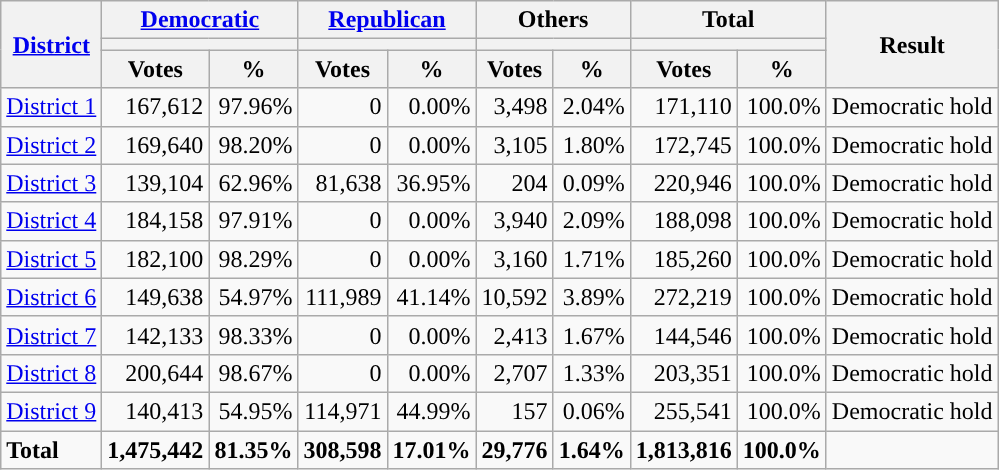<table class="wikitable plainrowheaders sortable" style="font-size:100%; text-align:right;">
<tr>
<th scope=col rowspan=3><a href='#'>District</a></th>
<th scope=col colspan=2><a href='#'>Democratic</a></th>
<th scope=col colspan=2><a href='#'>Republican</a></th>
<th scope=col colspan=2>Others</th>
<th scope=col colspan=2>Total</th>
<th scope=col rowspan=3>Result</th>
</tr>
<tr>
<th scope=col colspan=2 style="background:"></th>
<th scope=col colspan=2 style="background:"></th>
<th scope=col colspan=2></th>
<th scope=col colspan=2></th>
</tr>
<tr>
<th scope=col data-sort-type="number">Votes</th>
<th scope=col data-sort-type="number">%</th>
<th scope=col data-sort-type="number">Votes</th>
<th scope=col data-sort-type="number">%</th>
<th scope=col data-sort-type="number">Votes</th>
<th scope=col data-sort-type="number">%</th>
<th scope=col data-sort-type="number">Votes</th>
<th scope=col data-sort-type="number">%</th>
</tr>
<tr>
<td align=left><a href='#'>District 1</a></td>
<td>167,612</td>
<td>97.96%</td>
<td>0</td>
<td>0.00%</td>
<td>3,498</td>
<td>2.04%</td>
<td>171,110</td>
<td>100.0%</td>
<td align=left>Democratic hold</td>
</tr>
<tr>
<td align=left><a href='#'>District 2</a></td>
<td>169,640</td>
<td>98.20%</td>
<td>0</td>
<td>0.00%</td>
<td>3,105</td>
<td>1.80%</td>
<td>172,745</td>
<td>100.0%</td>
<td align=left>Democratic hold</td>
</tr>
<tr>
<td align=left><a href='#'>District 3</a></td>
<td>139,104</td>
<td>62.96%</td>
<td>81,638</td>
<td>36.95%</td>
<td>204</td>
<td>0.09%</td>
<td>220,946</td>
<td>100.0%</td>
<td align=left>Democratic hold</td>
</tr>
<tr>
<td align=left><a href='#'>District 4</a></td>
<td>184,158</td>
<td>97.91%</td>
<td>0</td>
<td>0.00%</td>
<td>3,940</td>
<td>2.09%</td>
<td>188,098</td>
<td>100.0%</td>
<td align=left>Democratic hold</td>
</tr>
<tr>
<td align=left><a href='#'>District 5</a></td>
<td>182,100</td>
<td>98.29%</td>
<td>0</td>
<td>0.00%</td>
<td>3,160</td>
<td>1.71%</td>
<td>185,260</td>
<td>100.0%</td>
<td align=left>Democratic hold</td>
</tr>
<tr>
<td align=left><a href='#'>District 6</a></td>
<td>149,638</td>
<td>54.97%</td>
<td>111,989</td>
<td>41.14%</td>
<td>10,592</td>
<td>3.89%</td>
<td>272,219</td>
<td>100.0%</td>
<td align=left>Democratic hold</td>
</tr>
<tr>
<td align=left><a href='#'>District 7</a></td>
<td>142,133</td>
<td>98.33%</td>
<td>0</td>
<td>0.00%</td>
<td>2,413</td>
<td>1.67%</td>
<td>144,546</td>
<td>100.0%</td>
<td align=left>Democratic hold</td>
</tr>
<tr>
<td align=left><a href='#'>District 8</a></td>
<td>200,644</td>
<td>98.67%</td>
<td>0</td>
<td>0.00%</td>
<td>2,707</td>
<td>1.33%</td>
<td>203,351</td>
<td>100.0%</td>
<td align=left>Democratic hold</td>
</tr>
<tr>
<td align=left><a href='#'>District 9</a></td>
<td>140,413</td>
<td>54.95%</td>
<td>114,971</td>
<td>44.99%</td>
<td>157</td>
<td>0.06%</td>
<td>255,541</td>
<td>100.0%</td>
<td align=left>Democratic hold</td>
</tr>
<tr class="sortbottom" style="font-weight:bold">
<td align=left>Total</td>
<td>1,475,442</td>
<td>81.35%</td>
<td>308,598</td>
<td>17.01%</td>
<td>29,776</td>
<td>1.64%</td>
<td>1,813,816</td>
<td>100.0%</td>
<td></td>
</tr>
</table>
